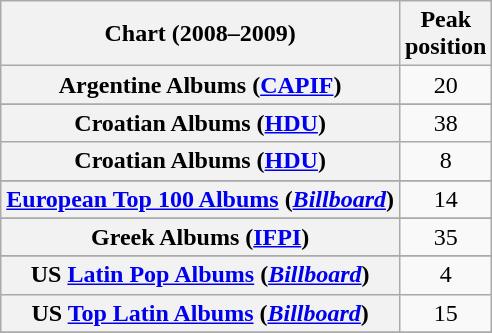<table class="wikitable sortable plainrowheaders" style="text-align:center;">
<tr>
<th>Chart (2008–2009)</th>
<th>Peak<br> position</th>
</tr>
<tr>
<th scope="row">Argentine Albums (<a href='#'>CAPIF</a>)<br></th>
<td>20</td>
</tr>
<tr>
</tr>
<tr>
</tr>
<tr>
</tr>
<tr>
<th scope="row">Croatian Albums (<a href='#'>HDU</a>)<br></th>
<td>38</td>
</tr>
<tr>
<th scope="row">Croatian Albums (<a href='#'>HDU</a>)<br></th>
<td>8</td>
</tr>
<tr>
</tr>
<tr>
<th scope="row"><a href='#'>European Top 100 Albums</a> (<em><a href='#'>Billboard</a></em>)<br></th>
<td>14</td>
</tr>
<tr>
</tr>
<tr>
</tr>
<tr>
</tr>
<tr>
<th scope="row">Greek Albums (<a href='#'>IFPI</a>)<br></th>
<td>35</td>
</tr>
<tr>
</tr>
<tr>
</tr>
<tr>
</tr>
<tr>
</tr>
<tr>
</tr>
<tr>
<th scope="row">US <a href='#'>Latin Pop Albums</a> (<em><a href='#'>Billboard</a></em>)<br></th>
<td>4</td>
</tr>
<tr>
<th scope="row">US <a href='#'>Top Latin Albums</a> (<em><a href='#'>Billboard</a></em>)<br></th>
<td>15</td>
</tr>
<tr>
</tr>
</table>
